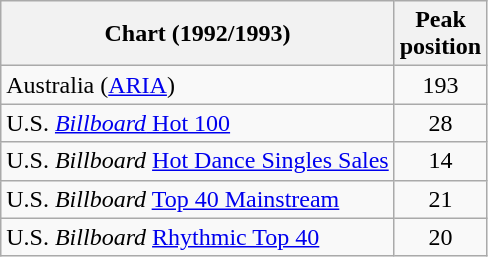<table class="wikitable sortable">
<tr>
<th align="center">Chart (1992/1993)</th>
<th align="center">Peak<br>position</th>
</tr>
<tr>
<td align="left">Australia (<a href='#'>ARIA</a>)</td>
<td align="center">193</td>
</tr>
<tr>
<td align="left">U.S. <a href='#'><em>Billboard</em> Hot 100</a></td>
<td align="center">28</td>
</tr>
<tr>
<td align="left">U.S. <em>Billboard</em> <a href='#'>Hot Dance Singles Sales</a></td>
<td align="center">14</td>
</tr>
<tr>
<td align="left">U.S. <em>Billboard</em> <a href='#'>Top 40 Mainstream</a></td>
<td align="center">21</td>
</tr>
<tr>
<td align="left">U.S. <em>Billboard</em> <a href='#'>Rhythmic Top 40</a></td>
<td align="center">20</td>
</tr>
</table>
